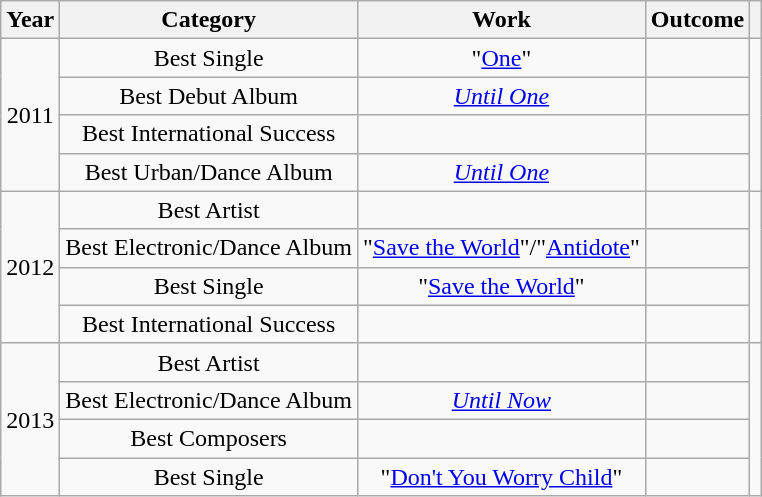<table class="wikitable plainrowheaders" style="text-align:center;">
<tr>
<th>Year</th>
<th>Category</th>
<th>Work</th>
<th>Outcome</th>
<th></th>
</tr>
<tr>
<td rowspan="4">2011</td>
<td>Best Single</td>
<td>"<a href='#'>One</a>"</td>
<td></td>
<td rowspan="4"></td>
</tr>
<tr>
<td>Best Debut Album</td>
<td><em><a href='#'>Until One</a></em></td>
<td></td>
</tr>
<tr>
<td>Best International Success</td>
<td></td>
<td></td>
</tr>
<tr>
<td>Best Urban/Dance Album</td>
<td><em><a href='#'>Until One</a></em></td>
<td></td>
</tr>
<tr>
<td rowspan="4">2012</td>
<td>Best Artist</td>
<td></td>
<td></td>
<td rowspan="4"></td>
</tr>
<tr>
<td>Best Electronic/Dance Album</td>
<td>"<a href='#'>Save the World</a>"/"<a href='#'>Antidote</a>"</td>
<td></td>
</tr>
<tr>
<td>Best Single</td>
<td>"<a href='#'>Save the World</a>"</td>
<td></td>
</tr>
<tr>
<td>Best International Success</td>
<td></td>
<td></td>
</tr>
<tr>
<td rowspan="4">2013</td>
<td>Best Artist</td>
<td></td>
<td></td>
<td rowspan="4"></td>
</tr>
<tr>
<td>Best Electronic/Dance Album</td>
<td><em><a href='#'>Until Now</a></em></td>
<td></td>
</tr>
<tr>
<td>Best Composers</td>
<td></td>
<td></td>
</tr>
<tr>
<td>Best Single</td>
<td>"<a href='#'>Don't You Worry Child</a>"</td>
<td></td>
</tr>
</table>
